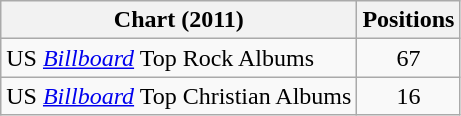<table class="wikitable">
<tr>
<th>Chart (2011)</th>
<th>Positions</th>
</tr>
<tr>
<td>US <a href='#'><em>Billboard</em></a> Top Rock Albums</td>
<td style="text-align:center;">67</td>
</tr>
<tr>
<td>US <a href='#'><em>Billboard</em></a> Top Christian Albums</td>
<td style="text-align:center;">16</td>
</tr>
</table>
